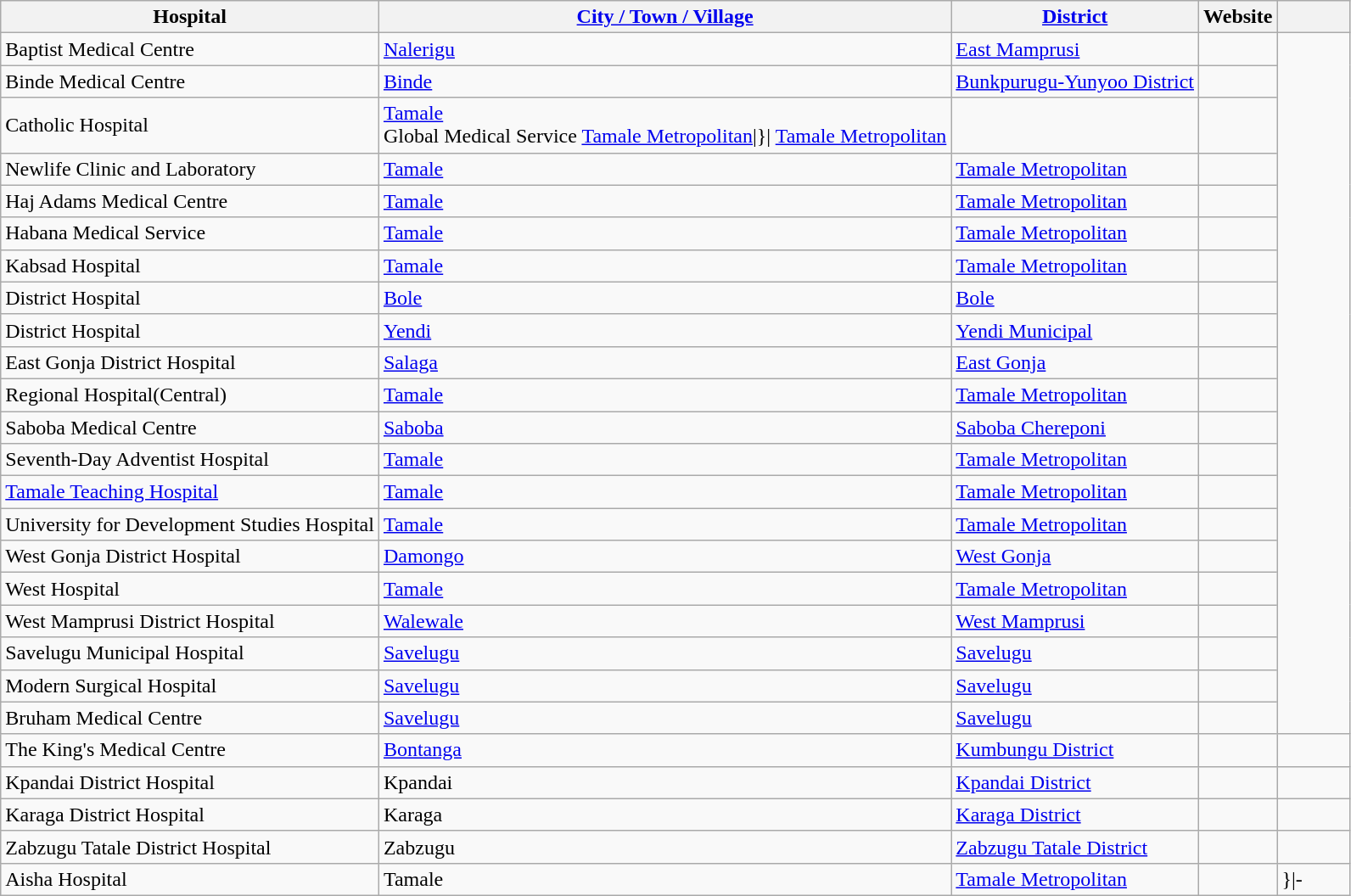<table class="wikitable sortable">
<tr>
<th>Hospital</th>
<th><a href='#'>City / Town / Village</a></th>
<th><a href='#'>District</a></th>
<th>Website</th>
<th width="50"></th>
</tr>
<tr>
<td>Baptist Medical Centre</td>
<td><a href='#'>Nalerigu</a></td>
<td><a href='#'>East Mamprusi</a></td>
<td></td>
<td rowspan="21"></td>
</tr>
<tr>
<td>Binde Medical Centre</td>
<td><a href='#'>Binde</a></td>
<td><a href='#'>Bunkpurugu-Yunyoo District</a></td>
<td></td>
</tr>
<tr>
<td>Catholic Hospital</td>
<td><a href='#'>Tamale</a><br>Global Medical Service <a href='#'>Tamale Metropolitan</a>|}| <a href='#'>Tamale Metropolitan</a></td>
<td></td>
</tr>
<tr>
<td>Newlife Clinic and Laboratory</td>
<td><a href='#'>Tamale</a></td>
<td><a href='#'>Tamale Metropolitan</a></td>
<td></td>
</tr>
<tr>
<td>Haj Adams Medical Centre</td>
<td><a href='#'>Tamale</a></td>
<td><a href='#'>Tamale Metropolitan</a></td>
<td></td>
</tr>
<tr>
<td>Habana Medical Service</td>
<td><a href='#'>Tamale</a></td>
<td><a href='#'>Tamale Metropolitan</a></td>
<td></td>
</tr>
<tr>
<td>Kabsad Hospital</td>
<td><a href='#'>Tamale</a></td>
<td><a href='#'>Tamale Metropolitan</a></td>
<td></td>
</tr>
<tr>
<td>District Hospital</td>
<td><a href='#'>Bole</a></td>
<td><a href='#'>Bole</a></td>
<td></td>
</tr>
<tr>
<td>District Hospital</td>
<td><a href='#'>Yendi</a></td>
<td><a href='#'>Yendi Municipal</a></td>
<td></td>
</tr>
<tr>
<td>East Gonja District Hospital</td>
<td><a href='#'>Salaga</a></td>
<td><a href='#'>East Gonja</a></td>
<td></td>
</tr>
<tr>
<td>Regional Hospital(Central)</td>
<td><a href='#'>Tamale</a></td>
<td><a href='#'>Tamale Metropolitan</a></td>
<td></td>
</tr>
<tr>
<td>Saboba Medical Centre</td>
<td><a href='#'>Saboba</a></td>
<td><a href='#'>Saboba Chereponi</a></td>
<td></td>
</tr>
<tr>
<td>Seventh-Day Adventist Hospital</td>
<td><a href='#'>Tamale</a></td>
<td><a href='#'>Tamale Metropolitan</a></td>
<td></td>
</tr>
<tr>
<td><a href='#'>Tamale Teaching Hospital</a></td>
<td><a href='#'>Tamale</a></td>
<td><a href='#'>Tamale Metropolitan</a></td>
<td></td>
</tr>
<tr>
<td>University for Development Studies Hospital</td>
<td><a href='#'>Tamale</a></td>
<td><a href='#'>Tamale Metropolitan</a></td>
<td></td>
</tr>
<tr>
<td>West Gonja District Hospital</td>
<td><a href='#'>Damongo</a></td>
<td><a href='#'>West Gonja</a></td>
<td></td>
</tr>
<tr>
<td>West Hospital</td>
<td><a href='#'>Tamale</a></td>
<td><a href='#'>Tamale Metropolitan</a></td>
<td></td>
</tr>
<tr>
<td>West Mamprusi District Hospital</td>
<td><a href='#'>Walewale</a></td>
<td><a href='#'>West Mamprusi</a></td>
<td></td>
</tr>
<tr>
<td>Savelugu Municipal Hospital</td>
<td><a href='#'>Savelugu</a></td>
<td><a href='#'>Savelugu</a></td>
<td></td>
</tr>
<tr>
<td>Modern Surgical Hospital</td>
<td><a href='#'>Savelugu</a></td>
<td><a href='#'>Savelugu</a></td>
<td></td>
</tr>
<tr>
<td>Bruham Medical Centre</td>
<td><a href='#'>Savelugu</a></td>
<td><a href='#'>Savelugu</a></td>
<td></td>
</tr>
<tr>
<td>The King's Medical Centre</td>
<td><a href='#'>Bontanga</a></td>
<td><a href='#'>Kumbungu District</a></td>
<td></td>
<td></td>
</tr>
<tr>
<td>Kpandai District Hospital</td>
<td>Kpandai</td>
<td><a href='#'>Kpandai District</a></td>
<td></td>
<td></td>
</tr>
<tr>
<td>Karaga District Hospital</td>
<td>Karaga</td>
<td><a href='#'>Karaga District</a></td>
<td></td>
<td></td>
</tr>
<tr>
<td>Zabzugu Tatale District Hospital</td>
<td>Zabzugu</td>
<td><a href='#'>Zabzugu Tatale District</a></td>
<td></td>
<td></td>
</tr>
<tr>
<td>Aisha Hospital</td>
<td>Tamale</td>
<td><a href='#'>Tamale Metropolitan</a></td>
<td></td>
<td Global Medical Service >}|-</td>
</tr>
</table>
